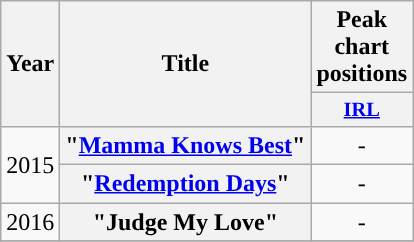<table class="wikitable plainrowheaders" style="text-align:center;" border="1">
<tr>
<th scope="col" rowspan="2">Year</th>
<th scope="col" rowspan="2">Title</th>
<th>Peak chart positions</th>
</tr>
<tr>
<th scope="col" style="width:3em;font-size:85%;"><a href='#'>IRL</a><br></th>
</tr>
<tr>
<td rowspan="2">2015</td>
<th scope="row">"<a href='#'>Mamma Knows Best</a>"</th>
<td>-</td>
</tr>
<tr>
<th scope="row">"<a href='#'>Redemption Days</a>"</th>
<td>-</td>
</tr>
<tr>
<td rowspan="1">2016</td>
<th scope="row">"Judge My Love"</th>
<td>-</td>
</tr>
<tr>
</tr>
</table>
